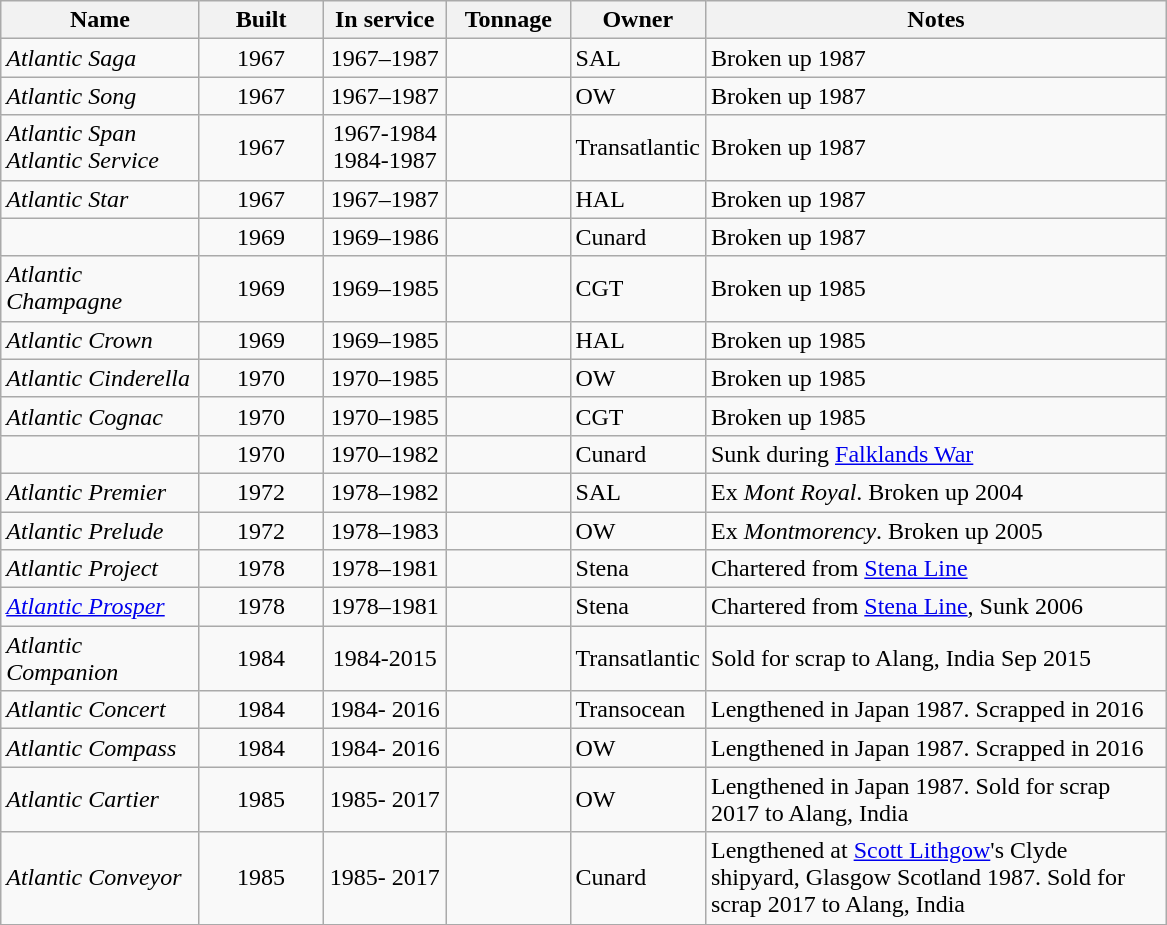<table class="wikitable sortable" border="1">
<tr>
<th scope="col" width="125pt" class="unsortable">Name</th>
<th scope="col" width="75pt" class="unsortable">Built</th>
<th scope="col" width="75pt" class="unsortable">In service</th>
<th scope="col" width="75pt" class="unsortable">Tonnage</th>
<th scope="col" width="50pt" class="unsortable">Owner</th>
<th scope="col" width="300pt" class="unsortable">Notes</th>
</tr>
<tr>
<td><em>Atlantic Saga</em></td>
<td align="Center">1967</td>
<td align="Center">1967–1987</td>
<td></td>
<td>SAL</td>
<td>Broken up 1987</td>
</tr>
<tr>
<td><em>Atlantic Song</em></td>
<td align="Center">1967</td>
<td align="Center">1967–1987</td>
<td></td>
<td>OW</td>
<td>Broken up 1987</td>
</tr>
<tr>
<td><em>Atlantic Span</em><br><em>Atlantic Service</em></td>
<td align="Center">1967</td>
<td align="Center">1967-1984<br>1984-1987</td>
<td></td>
<td>Transatlantic</td>
<td>Broken up 1987</td>
</tr>
<tr>
<td><em>Atlantic Star</em></td>
<td align="Center">1967</td>
<td align="Center">1967–1987</td>
<td></td>
<td>HAL</td>
<td>Broken up 1987</td>
</tr>
<tr>
<td></td>
<td align="Center">1969</td>
<td align="Center">1969–1986</td>
<td></td>
<td>Cunard</td>
<td>Broken up 1987</td>
</tr>
<tr>
<td><em>Atlantic Champagne</em></td>
<td align="Center">1969</td>
<td align="Center">1969–1985</td>
<td></td>
<td>CGT</td>
<td>Broken up 1985</td>
</tr>
<tr>
<td><em>Atlantic Crown</em></td>
<td align="Center">1969</td>
<td align="Center">1969–1985</td>
<td></td>
<td>HAL</td>
<td>Broken up 1985</td>
</tr>
<tr>
<td><em>Atlantic Cinderella</em></td>
<td align="Center">1970</td>
<td align="Center">1970–1985</td>
<td></td>
<td>OW</td>
<td>Broken up 1985</td>
</tr>
<tr>
<td><em>Atlantic Cognac</em></td>
<td align="Center">1970</td>
<td align="Center">1970–1985</td>
<td></td>
<td>CGT</td>
<td>Broken up 1985</td>
</tr>
<tr>
<td></td>
<td align="Center">1970</td>
<td align="Center">1970–1982</td>
<td></td>
<td>Cunard</td>
<td>Sunk during <a href='#'>Falklands War</a></td>
</tr>
<tr>
<td><em>Atlantic Premier</em></td>
<td align="Center">1972</td>
<td align="Center">1978–1982</td>
<td></td>
<td>SAL</td>
<td>Ex <em>Mont Royal</em>. Broken up 2004</td>
</tr>
<tr>
<td><em>Atlantic Prelude</em></td>
<td align="Center">1972</td>
<td align="Center">1978–1983</td>
<td></td>
<td>OW</td>
<td>Ex <em>Montmorency</em>. Broken up 2005</td>
</tr>
<tr>
<td><em>Atlantic Project</em></td>
<td align="Center">1978</td>
<td align="Center">1978–1981</td>
<td></td>
<td>Stena</td>
<td>Chartered from <a href='#'>Stena Line</a></td>
</tr>
<tr>
<td><a href='#'><em>Atlantic Prosper</em></a></td>
<td align="Center">1978</td>
<td align="Center">1978–1981</td>
<td></td>
<td>Stena</td>
<td>Chartered from <a href='#'>Stena Line</a>, Sunk 2006</td>
</tr>
<tr>
<td><em>Atlantic Companion</em></td>
<td align="Center">1984</td>
<td align="Center">1984-2015</td>
<td></td>
<td>Transatlantic</td>
<td>Sold for scrap to Alang, India Sep 2015</td>
</tr>
<tr>
<td><em>Atlantic Concert</em></td>
<td align="Center">1984</td>
<td align="Center">1984- 2016</td>
<td></td>
<td>Transocean</td>
<td>Lengthened in Japan 1987. Scrapped in 2016</td>
</tr>
<tr>
<td><em>Atlantic Compass</em></td>
<td align="Center">1984</td>
<td align="Center">1984- 2016</td>
<td></td>
<td>OW</td>
<td>Lengthened in Japan 1987. Scrapped in 2016</td>
</tr>
<tr>
<td><em>Atlantic Cartier</em></td>
<td align="Center">1985</td>
<td align="Center">1985- 2017</td>
<td></td>
<td>OW</td>
<td>Lengthened in Japan 1987. Sold for scrap 2017 to Alang, India</td>
</tr>
<tr>
<td><em>Atlantic Conveyor</em></td>
<td align="Center">1985</td>
<td align="Center">1985- 2017</td>
<td></td>
<td>Cunard</td>
<td>Lengthened at <a href='#'>Scott Lithgow</a>'s Clyde shipyard, Glasgow Scotland 1987. Sold for scrap 2017 to Alang, India</td>
</tr>
<tr>
</tr>
</table>
